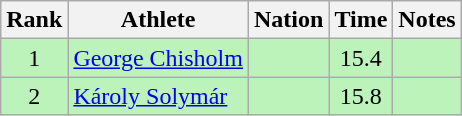<table class="wikitable sortable" style="text-align:center">
<tr>
<th>Rank</th>
<th>Athlete</th>
<th>Nation</th>
<th>Time</th>
<th>Notes</th>
</tr>
<tr bgcolor=bbf3bb>
<td>1</td>
<td align=left><a href='#'>George Chisholm</a></td>
<td align=left></td>
<td>15.4</td>
<td></td>
</tr>
<tr bgcolor=bbf3bb>
<td>2</td>
<td align=left><a href='#'>Károly Solymár</a></td>
<td align=left></td>
<td>15.8</td>
<td></td>
</tr>
</table>
